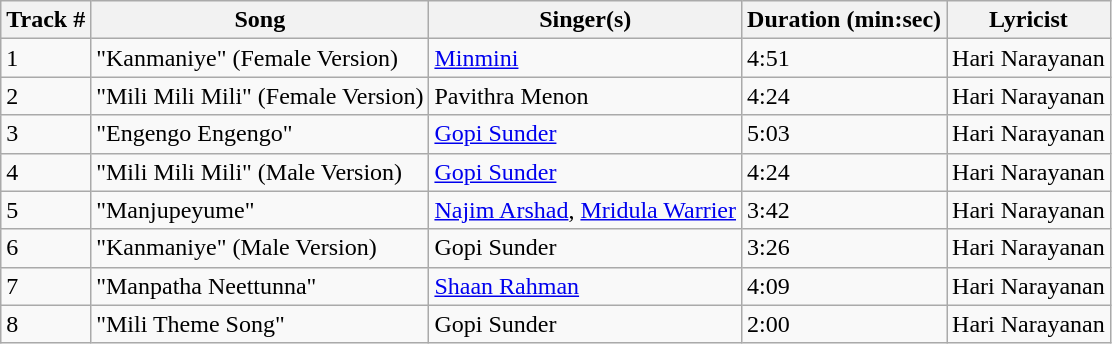<table class="wikitable tracklist">
<tr>
<th>Track #</th>
<th>Song</th>
<th>Singer(s)</th>
<th>Duration (min:sec)</th>
<th>Lyricist</th>
</tr>
<tr>
<td>1</td>
<td>"Kanmaniye" (Female Version)</td>
<td><a href='#'>Minmini</a></td>
<td>4:51</td>
<td>Hari Narayanan</td>
</tr>
<tr>
<td>2</td>
<td>"Mili Mili Mili" (Female Version)</td>
<td>Pavithra Menon</td>
<td>4:24</td>
<td>Hari Narayanan</td>
</tr>
<tr>
<td>3</td>
<td>"Engengo Engengo"</td>
<td><a href='#'>Gopi Sunder</a></td>
<td>5:03</td>
<td>Hari Narayanan</td>
</tr>
<tr>
<td>4</td>
<td>"Mili Mili Mili" (Male Version)</td>
<td><a href='#'>Gopi Sunder</a></td>
<td>4:24</td>
<td>Hari Narayanan</td>
</tr>
<tr>
<td>5</td>
<td>"Manjupeyume"</td>
<td><a href='#'>Najim Arshad</a>, <a href='#'>Mridula Warrier</a></td>
<td>3:42</td>
<td>Hari Narayanan</td>
</tr>
<tr>
<td>6</td>
<td>"Kanmaniye" (Male Version)</td>
<td>Gopi Sunder</td>
<td>3:26</td>
<td>Hari Narayanan</td>
</tr>
<tr>
<td>7</td>
<td>"Manpatha Neettunna"</td>
<td><a href='#'>Shaan Rahman</a></td>
<td>4:09</td>
<td>Hari Narayanan</td>
</tr>
<tr>
<td>8</td>
<td>"Mili Theme Song"</td>
<td>Gopi Sunder</td>
<td>2:00</td>
<td>Hari Narayanan</td>
</tr>
</table>
